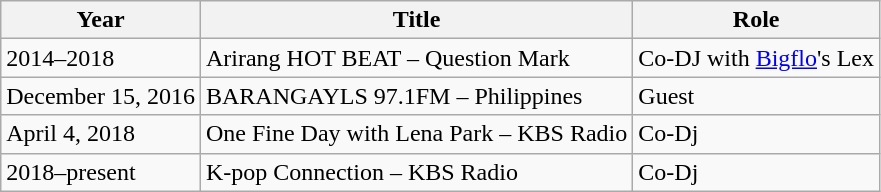<table class="wikitable">
<tr>
<th>Year</th>
<th>Title</th>
<th>Role</th>
</tr>
<tr>
<td>2014–2018</td>
<td>Arirang HOT BEAT – Question Mark</td>
<td>Co-DJ with <a href='#'>Bigflo</a>'s Lex</td>
</tr>
<tr>
<td>December 15, 2016</td>
<td>BARANGAYLS 97.1FM – Philippines</td>
<td>Guest</td>
</tr>
<tr>
<td>April 4, 2018</td>
<td>One Fine Day with Lena Park – KBS Radio</td>
<td>Co-Dj</td>
</tr>
<tr>
<td>2018–present</td>
<td>K-pop Connection – KBS Radio</td>
<td>Co-Dj</td>
</tr>
</table>
